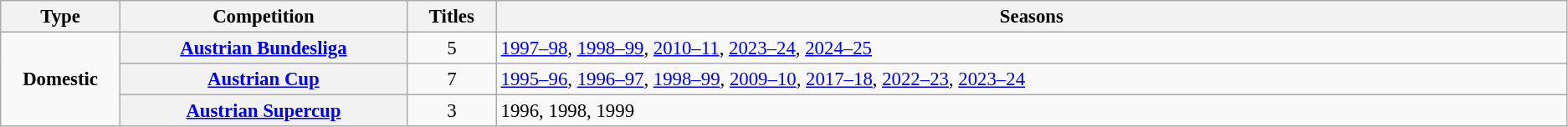<table class="wikitable plainrowheaders" style="font-size:95%; text-align:center;">
<tr>
<th style="width:1%">Type</th>
<th style="width:5%">Competition</th>
<th style="width:1%">Titles</th>
<th style="width:21%">Seasons</th>
</tr>
<tr>
<td rowspan="3"><strong>Domestic</strong></td>
<th scope="col"><a href='#'>Austrian Bundesliga</a></th>
<td align="center">5</td>
<td align="left"><a href='#'>1997–98</a>, <a href='#'>1998–99</a>, <a href='#'>2010–11</a>, <a href='#'>2023–24</a>, <a href='#'>2024–25</a></td>
</tr>
<tr>
<th scope="col"><a href='#'>Austrian Cup</a></th>
<td align="center">7</td>
<td align="left"><a href='#'>1995–96</a>, <a href='#'>1996–97</a>, <a href='#'>1998–99</a>, <a href='#'>2009–10</a>, <a href='#'>2017–18</a>, <a href='#'>2022–23</a>, <a href='#'>2023–24</a></td>
</tr>
<tr>
<th scope="col"><a href='#'>Austrian Supercup</a></th>
<td align="center">3</td>
<td align="left">1996, 1998, 1999</td>
</tr>
</table>
